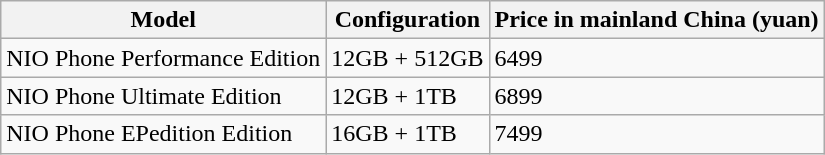<table class="wikitable">
<tr>
<th>Model</th>
<th>Configuration</th>
<th>Price in mainland China (yuan)</th>
</tr>
<tr>
<td>NIO Phone Performance Edition</td>
<td>12GB + 512GB</td>
<td>6499</td>
</tr>
<tr>
<td>NIO Phone Ultimate Edition</td>
<td>12GB + 1TB</td>
<td>6899</td>
</tr>
<tr>
<td>NIO Phone EPedition Edition</td>
<td>16GB + 1TB</td>
<td>7499</td>
</tr>
</table>
